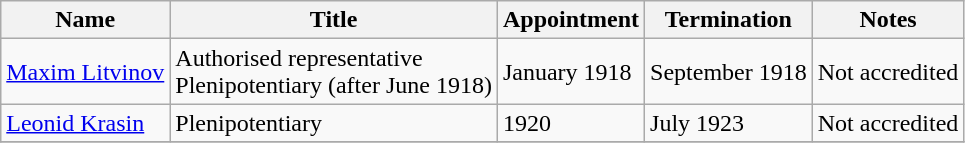<table class="wikitable">
<tr valign="middle">
<th>Name</th>
<th>Title</th>
<th>Appointment</th>
<th>Termination</th>
<th>Notes</th>
</tr>
<tr>
<td><a href='#'>Maxim Litvinov</a></td>
<td>Authorised representative<br>Plenipotentiary (after June 1918)</td>
<td>January 1918</td>
<td>September 1918</td>
<td>Not accredited</td>
</tr>
<tr>
<td><a href='#'>Leonid Krasin</a></td>
<td>Plenipotentiary</td>
<td>1920</td>
<td>July 1923</td>
<td>Not accredited</td>
</tr>
<tr>
</tr>
</table>
